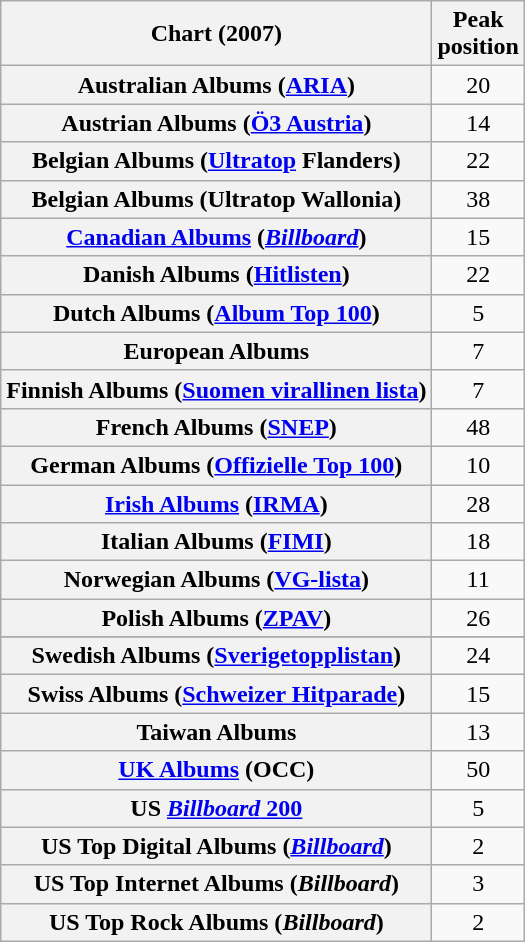<table class="wikitable sortable plainrowheaders">
<tr>
<th scope="col">Chart (2007)</th>
<th scope="col">Peak<br>position</th>
</tr>
<tr>
<th scope="row">Australian Albums (<a href='#'>ARIA</a>)</th>
<td style="text-align:center;">20</td>
</tr>
<tr>
<th scope="row">Austrian Albums (<a href='#'>Ö3 Austria</a>)</th>
<td style="text-align:center;">14</td>
</tr>
<tr>
<th scope="row">Belgian Albums (<a href='#'>Ultratop</a> Flanders)</th>
<td align="center">22</td>
</tr>
<tr>
<th scope="row">Belgian Albums (Ultratop Wallonia)</th>
<td align="center">38</td>
</tr>
<tr>
<th scope="row"><a href='#'>Canadian Albums</a> (<em><a href='#'>Billboard</a></em>)</th>
<td style="text-align:center;">15</td>
</tr>
<tr>
<th scope="row">Danish Albums (<a href='#'>Hitlisten</a>)</th>
<td style="text-align:center;">22</td>
</tr>
<tr>
<th scope="row">Dutch Albums (<a href='#'>Album Top 100</a>)</th>
<td style="text-align:center;">5</td>
</tr>
<tr>
<th scope="row">European Albums</th>
<td style="text-align:center;">7</td>
</tr>
<tr>
<th scope="row">Finnish Albums (<a href='#'>Suomen virallinen lista</a>)</th>
<td style="text-align:center;">7</td>
</tr>
<tr>
<th scope="row">French Albums (<a href='#'>SNEP</a>)</th>
<td style="text-align:center;">48</td>
</tr>
<tr>
<th scope="row">German Albums (<a href='#'>Offizielle Top 100</a>)</th>
<td style="text-align:center;">10</td>
</tr>
<tr>
<th scope="row"><a href='#'>Irish Albums</a> (<a href='#'>IRMA</a>)</th>
<td style="text-align:center;">28</td>
</tr>
<tr>
<th scope="row">Italian Albums (<a href='#'>FIMI</a>)</th>
<td style="text-align:center;">18</td>
</tr>
<tr>
<th scope="row">Norwegian Albums (<a href='#'>VG-lista</a>)</th>
<td style="text-align:center;">11</td>
</tr>
<tr>
<th scope="row">Polish Albums (<a href='#'>ZPAV</a>)</th>
<td style="text-align:center;">26</td>
</tr>
<tr>
</tr>
<tr>
<th scope="row">Swedish Albums (<a href='#'>Sverigetopplistan</a>)</th>
<td style="text-align:center;">24</td>
</tr>
<tr>
<th scope="row">Swiss Albums (<a href='#'>Schweizer Hitparade</a>)</th>
<td style="text-align:center;">15</td>
</tr>
<tr>
<th scope="row">Taiwan Albums</th>
<td style="text-align:center;">13</td>
</tr>
<tr>
<th scope="row"><a href='#'>UK Albums</a> (OCC)</th>
<td style="text-align:center;">50</td>
</tr>
<tr>
<th scope="row">US <a href='#'><em>Billboard</em> 200</a></th>
<td style="text-align:center;">5</td>
</tr>
<tr>
<th scope="row">US Top Digital Albums (<em><a href='#'>Billboard</a></em>)</th>
<td style="text-align:center;">2</td>
</tr>
<tr>
<th scope="row">US Top Internet Albums (<em>Billboard</em>)</th>
<td style="text-align:center;">3</td>
</tr>
<tr>
<th scope="row">US Top  Rock Albums (<em>Billboard</em>)</th>
<td style="text-align:center;">2</td>
</tr>
</table>
